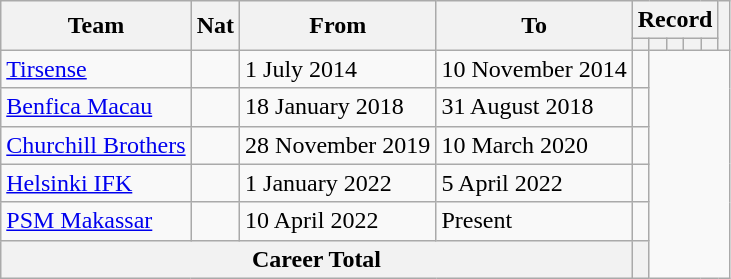<table class="wikitable" tyle="text-align: center">
<tr>
<th rowspan=2>Team</th>
<th rowspan=2>Nat</th>
<th rowspan=2>From</th>
<th rowspan=2>To</th>
<th colspan=5>Record</th>
<th rowspan="2"></th>
</tr>
<tr>
<th></th>
<th></th>
<th></th>
<th></th>
<th></th>
</tr>
<tr>
<td align=left><a href='#'>Tirsense</a></td>
<td></td>
<td align=left>1 July 2014</td>
<td align=left>10 November 2014<br></td>
<td></td>
</tr>
<tr>
<td align=left><a href='#'>Benfica Macau</a></td>
<td></td>
<td align=left>18 January 2018</td>
<td align=left>31 August 2018<br></td>
<td></td>
</tr>
<tr>
<td align=left><a href='#'>Churchill Brothers</a></td>
<td></td>
<td align=left>28 November 2019</td>
<td align=left>10 March 2020<br></td>
<td></td>
</tr>
<tr>
<td align=left><a href='#'>Helsinki IFK</a></td>
<td></td>
<td align=left>1 January 2022</td>
<td align=left>5 April 2022<br></td>
<td></td>
</tr>
<tr>
<td align=left><a href='#'>PSM Makassar</a></td>
<td></td>
<td align=left>10 April 2022</td>
<td align=left>Present<br></td>
<td></td>
</tr>
<tr>
<th colspan=4>Career Total<br></th>
<th></th>
</tr>
</table>
